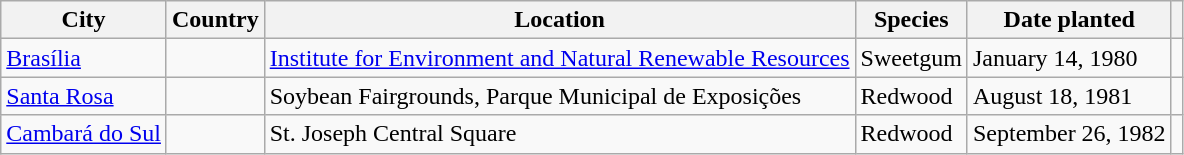<table class="wikitable sortable plainrowheaders">
<tr>
<th scope="col">City</th>
<th scope="col">Country</th>
<th scope="col">Location</th>
<th scope="col">Species</th>
<th scope="col">Date planted</th>
<th scope="col" class="unsortable"></th>
</tr>
<tr>
<td><a href='#'>Brasília</a></td>
<td></td>
<td><a href='#'>Institute for Environment and Natural Renewable Resources</a></td>
<td>Sweetgum</td>
<td>January 14, 1980</td>
<td></td>
</tr>
<tr>
<td><a href='#'>Santa Rosa</a></td>
<td></td>
<td>Soybean Fairgrounds, Parque Municipal de Exposições</td>
<td>Redwood</td>
<td>August 18, 1981</td>
<td></td>
</tr>
<tr>
<td><a href='#'>Cambará do Sul</a></td>
<td></td>
<td>St. Joseph Central Square</td>
<td>Redwood</td>
<td>September 26, 1982</td>
<td></td>
</tr>
</table>
